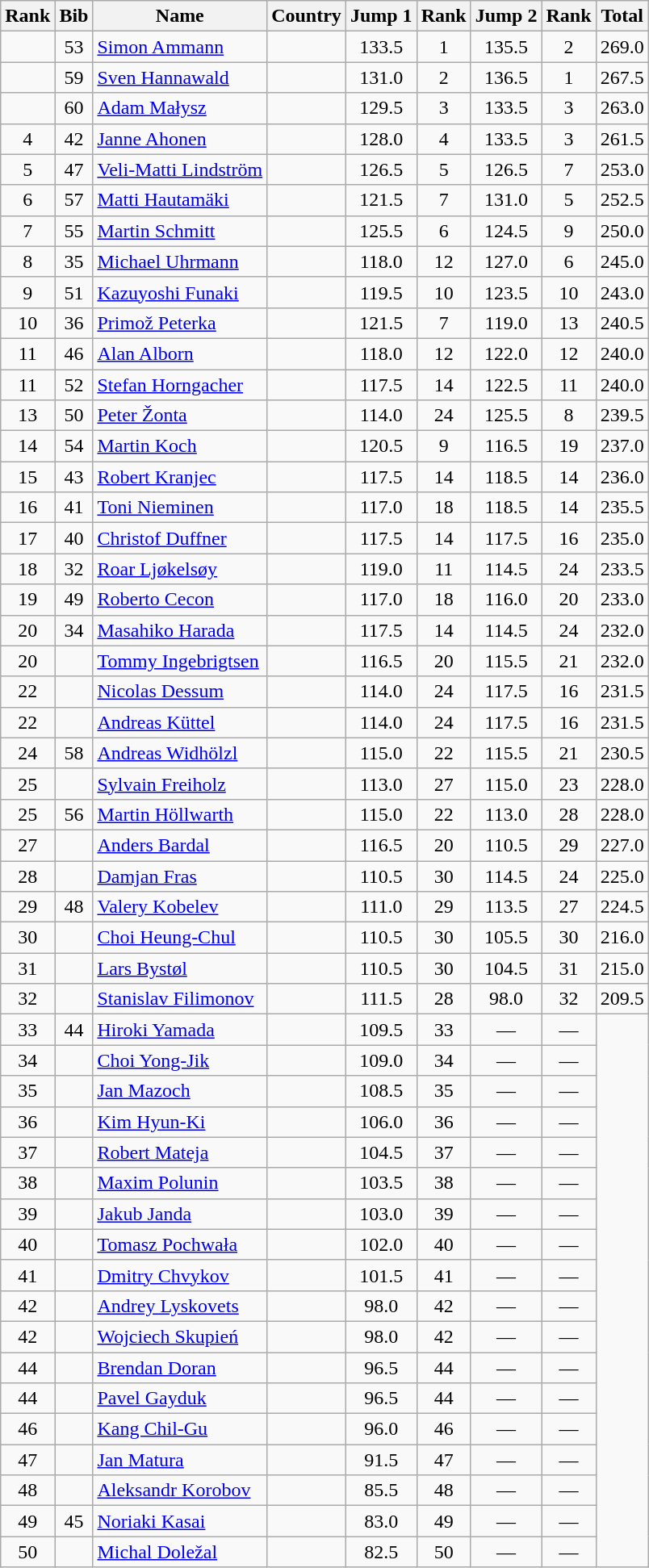<table class="wikitable sortable" style="text-align:center">
<tr>
<th>Rank</th>
<th>Bib</th>
<th>Name</th>
<th>Country</th>
<th>Jump 1</th>
<th>Rank</th>
<th>Jump 2</th>
<th>Rank</th>
<th>Total</th>
</tr>
<tr>
<td></td>
<td>53</td>
<td align="left"><a href='#'>Simon Ammann</a></td>
<td align="left"></td>
<td>133.5</td>
<td>1</td>
<td>135.5</td>
<td>2</td>
<td>269.0</td>
</tr>
<tr>
<td></td>
<td>59</td>
<td align="left"><a href='#'>Sven Hannawald</a></td>
<td align="left"></td>
<td>131.0</td>
<td>2</td>
<td>136.5</td>
<td>1</td>
<td>267.5</td>
</tr>
<tr>
<td></td>
<td>60</td>
<td align="left"><a href='#'>Adam Małysz</a></td>
<td align="left"></td>
<td>129.5</td>
<td>3</td>
<td>133.5</td>
<td>3</td>
<td>263.0</td>
</tr>
<tr>
<td>4</td>
<td>42</td>
<td align="left"><a href='#'>Janne Ahonen</a></td>
<td align="left"></td>
<td>128.0</td>
<td>4</td>
<td>133.5</td>
<td>3</td>
<td>261.5</td>
</tr>
<tr>
<td>5</td>
<td>47</td>
<td align="left"><a href='#'>Veli-Matti Lindström</a></td>
<td align="left"></td>
<td>126.5</td>
<td>5</td>
<td>126.5</td>
<td>7</td>
<td>253.0</td>
</tr>
<tr>
<td>6</td>
<td>57</td>
<td align="left"><a href='#'>Matti Hautamäki</a></td>
<td align="left"></td>
<td>121.5</td>
<td>7</td>
<td>131.0</td>
<td>5</td>
<td>252.5</td>
</tr>
<tr>
<td>7</td>
<td>55</td>
<td align="left"><a href='#'>Martin Schmitt</a></td>
<td align="left"></td>
<td>125.5</td>
<td>6</td>
<td>124.5</td>
<td>9</td>
<td>250.0</td>
</tr>
<tr>
<td>8</td>
<td>35</td>
<td align="left"><a href='#'>Michael Uhrmann</a></td>
<td align="left"></td>
<td>118.0</td>
<td>12</td>
<td>127.0</td>
<td>6</td>
<td>245.0</td>
</tr>
<tr>
<td>9</td>
<td>51</td>
<td align="left"><a href='#'>Kazuyoshi Funaki</a></td>
<td align="left"></td>
<td>119.5</td>
<td>10</td>
<td>123.5</td>
<td>10</td>
<td>243.0</td>
</tr>
<tr>
<td>10</td>
<td>36</td>
<td align="left"><a href='#'>Primož Peterka</a></td>
<td align="left"></td>
<td>121.5</td>
<td>7</td>
<td>119.0</td>
<td>13</td>
<td>240.5</td>
</tr>
<tr>
<td>11</td>
<td>46</td>
<td align="left"><a href='#'>Alan Alborn</a></td>
<td align="left"></td>
<td>118.0</td>
<td>12</td>
<td>122.0</td>
<td>12</td>
<td>240.0</td>
</tr>
<tr>
<td>11</td>
<td>52</td>
<td align="left"><a href='#'>Stefan Horngacher</a></td>
<td align="left"></td>
<td>117.5</td>
<td>14</td>
<td>122.5</td>
<td>11</td>
<td>240.0</td>
</tr>
<tr>
<td>13</td>
<td>50</td>
<td align="left"><a href='#'>Peter Žonta</a></td>
<td align="left"></td>
<td>114.0</td>
<td>24</td>
<td>125.5</td>
<td>8</td>
<td>239.5</td>
</tr>
<tr>
<td>14</td>
<td>54</td>
<td align="left"><a href='#'>Martin Koch</a></td>
<td align="left"></td>
<td>120.5</td>
<td>9</td>
<td>116.5</td>
<td>19</td>
<td>237.0</td>
</tr>
<tr>
<td>15</td>
<td>43</td>
<td align="left"><a href='#'>Robert Kranjec</a></td>
<td align="left"></td>
<td>117.5</td>
<td>14</td>
<td>118.5</td>
<td>14</td>
<td>236.0</td>
</tr>
<tr>
<td>16</td>
<td>41</td>
<td align="left"><a href='#'>Toni Nieminen</a></td>
<td align="left"></td>
<td>117.0</td>
<td>18</td>
<td>118.5</td>
<td>14</td>
<td>235.5</td>
</tr>
<tr>
<td>17</td>
<td>40</td>
<td align="left"><a href='#'>Christof Duffner</a></td>
<td align="left"></td>
<td>117.5</td>
<td>14</td>
<td>117.5</td>
<td>16</td>
<td>235.0</td>
</tr>
<tr>
<td>18</td>
<td>32</td>
<td align="left"><a href='#'>Roar Ljøkelsøy</a></td>
<td align="left"></td>
<td>119.0</td>
<td>11</td>
<td>114.5</td>
<td>24</td>
<td>233.5</td>
</tr>
<tr>
<td>19</td>
<td>49</td>
<td align="left"><a href='#'>Roberto Cecon</a></td>
<td align="left"></td>
<td>117.0</td>
<td>18</td>
<td>116.0</td>
<td>20</td>
<td>233.0</td>
</tr>
<tr>
<td>20</td>
<td>34</td>
<td align="left"><a href='#'>Masahiko Harada</a></td>
<td align="left"></td>
<td>117.5</td>
<td>14</td>
<td>114.5</td>
<td>24</td>
<td>232.0</td>
</tr>
<tr>
<td>20</td>
<td></td>
<td align="left"><a href='#'>Tommy Ingebrigtsen</a></td>
<td align="left"></td>
<td>116.5</td>
<td>20</td>
<td>115.5</td>
<td>21</td>
<td>232.0</td>
</tr>
<tr>
<td>22</td>
<td></td>
<td align="left"><a href='#'>Nicolas Dessum</a></td>
<td align="left"></td>
<td>114.0</td>
<td>24</td>
<td>117.5</td>
<td>16</td>
<td>231.5</td>
</tr>
<tr>
<td>22</td>
<td></td>
<td align="left"><a href='#'>Andreas Küttel</a></td>
<td align="left"></td>
<td>114.0</td>
<td>24</td>
<td>117.5</td>
<td>16</td>
<td>231.5</td>
</tr>
<tr>
<td>24</td>
<td>58</td>
<td align="left"><a href='#'>Andreas Widhölzl</a></td>
<td align="left"></td>
<td>115.0</td>
<td>22</td>
<td>115.5</td>
<td>21</td>
<td>230.5</td>
</tr>
<tr>
<td>25</td>
<td></td>
<td align="left"><a href='#'>Sylvain Freiholz</a></td>
<td align="left"></td>
<td>113.0</td>
<td>27</td>
<td>115.0</td>
<td>23</td>
<td>228.0</td>
</tr>
<tr>
<td>25</td>
<td>56</td>
<td align="left"><a href='#'>Martin Höllwarth</a></td>
<td align="left"></td>
<td>115.0</td>
<td>22</td>
<td>113.0</td>
<td>28</td>
<td>228.0</td>
</tr>
<tr>
<td>27</td>
<td></td>
<td align="left"><a href='#'>Anders Bardal</a></td>
<td align="left"></td>
<td>116.5</td>
<td>20</td>
<td>110.5</td>
<td>29</td>
<td>227.0</td>
</tr>
<tr>
<td>28</td>
<td></td>
<td align="left"><a href='#'>Damjan Fras</a></td>
<td align="left"></td>
<td>110.5</td>
<td>30</td>
<td>114.5</td>
<td>24</td>
<td>225.0</td>
</tr>
<tr>
<td>29</td>
<td>48</td>
<td align="left"><a href='#'>Valery Kobelev</a></td>
<td align="left"></td>
<td>111.0</td>
<td>29</td>
<td>113.5</td>
<td>27</td>
<td>224.5</td>
</tr>
<tr>
<td>30</td>
<td></td>
<td align="left"><a href='#'>Choi Heung-Chul</a></td>
<td align="left"></td>
<td>110.5</td>
<td>30</td>
<td>105.5</td>
<td>30</td>
<td>216.0</td>
</tr>
<tr>
<td>31</td>
<td></td>
<td align="left"><a href='#'>Lars Bystøl</a></td>
<td align="left"></td>
<td>110.5</td>
<td>30</td>
<td>104.5</td>
<td>31</td>
<td>215.0</td>
</tr>
<tr>
<td>32</td>
<td></td>
<td align="left"><a href='#'>Stanislav Filimonov</a></td>
<td align="left"></td>
<td>111.5</td>
<td>28</td>
<td>98.0</td>
<td>32</td>
<td>209.5</td>
</tr>
<tr>
<td>33</td>
<td>44</td>
<td align="left"><a href='#'>Hiroki Yamada</a></td>
<td align="left"></td>
<td>109.5</td>
<td>33</td>
<td>—</td>
<td>—</td>
</tr>
<tr>
<td>34</td>
<td></td>
<td align="left"><a href='#'>Choi Yong-Jik</a></td>
<td align="left"></td>
<td>109.0</td>
<td>34</td>
<td>—</td>
<td>—</td>
</tr>
<tr>
<td>35</td>
<td></td>
<td align="left"><a href='#'>Jan Mazoch</a></td>
<td align="left"></td>
<td>108.5</td>
<td>35</td>
<td>—</td>
<td>—</td>
</tr>
<tr>
<td>36</td>
<td></td>
<td align="left"><a href='#'>Kim Hyun-Ki</a></td>
<td align="left"></td>
<td>106.0</td>
<td>36</td>
<td>—</td>
<td>—</td>
</tr>
<tr>
<td>37</td>
<td></td>
<td align="left"><a href='#'>Robert Mateja</a></td>
<td align="left"></td>
<td>104.5</td>
<td>37</td>
<td>—</td>
<td>—</td>
</tr>
<tr>
<td>38</td>
<td></td>
<td align="left"><a href='#'>Maxim Polunin</a></td>
<td align="left"></td>
<td>103.5</td>
<td>38</td>
<td>—</td>
<td>—</td>
</tr>
<tr>
<td>39</td>
<td></td>
<td align="left"><a href='#'>Jakub Janda</a></td>
<td align="left"></td>
<td>103.0</td>
<td>39</td>
<td>—</td>
<td>—</td>
</tr>
<tr>
<td>40</td>
<td></td>
<td Align="left"><a href='#'>Tomasz Pochwała</a></td>
<td align="left"></td>
<td>102.0</td>
<td>40</td>
<td>—</td>
<td>—</td>
</tr>
<tr>
<td>41</td>
<td></td>
<td align="left"><a href='#'>Dmitry Chvykov</a></td>
<td align="left"></td>
<td>101.5</td>
<td>41</td>
<td>—</td>
<td>—</td>
</tr>
<tr>
<td>42</td>
<td></td>
<td align="left"><a href='#'>Andrey Lyskovets</a></td>
<td align="left"></td>
<td>98.0</td>
<td>42</td>
<td>—</td>
<td>—</td>
</tr>
<tr>
<td>42</td>
<td></td>
<td align="left"><a href='#'>Wojciech Skupień</a></td>
<td align="left"></td>
<td>98.0</td>
<td>42</td>
<td>—</td>
<td>—</td>
</tr>
<tr>
<td>44</td>
<td></td>
<td align="left"><a href='#'>Brendan Doran</a></td>
<td align="left"></td>
<td>96.5</td>
<td>44</td>
<td>—</td>
<td>—</td>
</tr>
<tr>
<td>44</td>
<td></td>
<td align="left"><a href='#'>Pavel Gayduk</a></td>
<td align="left"></td>
<td>96.5</td>
<td>44</td>
<td>—</td>
<td>—</td>
</tr>
<tr>
<td>46</td>
<td></td>
<td align="left"><a href='#'>Kang Chil-Gu</a></td>
<td align="left"></td>
<td>96.0</td>
<td>46</td>
<td>—</td>
<td>—</td>
</tr>
<tr>
<td>47</td>
<td></td>
<td align="left"><a href='#'>Jan Matura</a></td>
<td align="left"></td>
<td>91.5</td>
<td>47</td>
<td>—</td>
<td>—</td>
</tr>
<tr>
<td>48</td>
<td></td>
<td align="left"><a href='#'>Aleksandr Korobov</a></td>
<td align="left"></td>
<td>85.5</td>
<td>48</td>
<td>—</td>
<td>—</td>
</tr>
<tr>
<td>49</td>
<td>45</td>
<td align="left"><a href='#'>Noriaki Kasai</a></td>
<td align="left"></td>
<td>83.0</td>
<td>49</td>
<td>—</td>
<td>—</td>
</tr>
<tr>
<td>50</td>
<td></td>
<td align="left"><a href='#'>Michal Doležal</a></td>
<td align="left"></td>
<td>82.5</td>
<td>50</td>
<td>—</td>
<td>—</td>
</tr>
</table>
